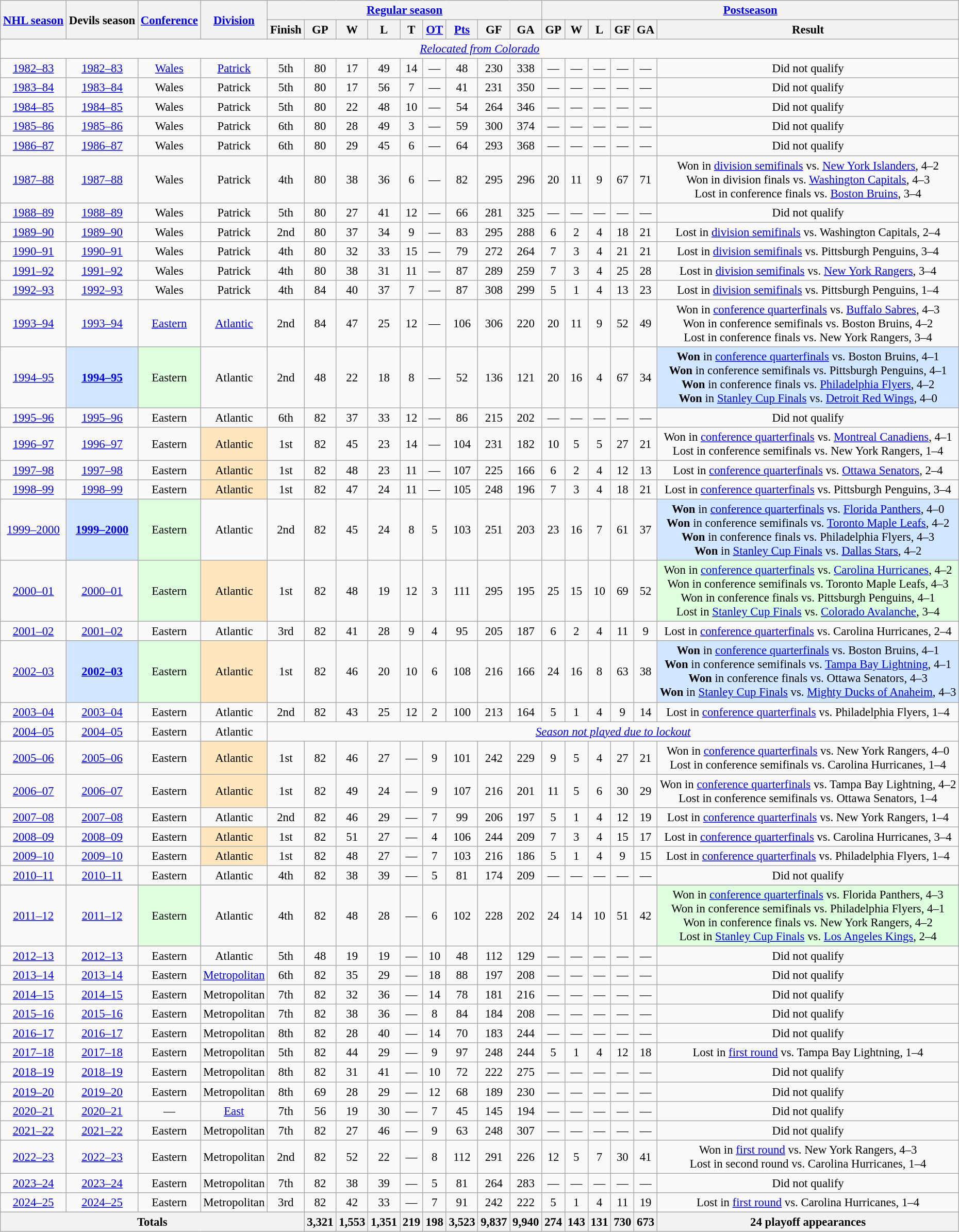<table class="wikitable" style="text-align: center; font-size: 95%">
<tr>
<th rowspan="2"><a href='#'>NHL season</a></th>
<th rowspan="2">Devils season</th>
<th rowspan="2"><a href='#'>Conference</a></th>
<th rowspan="2"><a href='#'>Division</a></th>
<th colspan="9"><a href='#'>Regular season</a></th>
<th colspan="9"><a href='#'>Postseason</a></th>
</tr>
<tr>
<th>Finish</th>
<th>GP</th>
<th>W</th>
<th>L</th>
<th>T</th>
<th><a href='#'>OT</a></th>
<th><a href='#'>Pts</a></th>
<th>GF</th>
<th>GA</th>
<th>GP</th>
<th>W</th>
<th>L</th>
<th>GF</th>
<th>GA</th>
<th>Result</th>
</tr>
<tr>
<td colspan="19" align="center"><em><a href='#'>Relocated from Colorado</a></em></td>
</tr>
<tr>
<td><a href='#'>1982–83</a></td>
<td><a href='#'>1982–83</a></td>
<td><a href='#'>Wales</a></td>
<td><a href='#'>Patrick</a></td>
<td>5th</td>
<td>80</td>
<td>17</td>
<td>49</td>
<td>14</td>
<td>—</td>
<td>48</td>
<td>230</td>
<td>338</td>
<td>—</td>
<td>—</td>
<td>—</td>
<td>—</td>
<td>—</td>
<td>Did not qualify</td>
</tr>
<tr>
<td><a href='#'>1983–84</a></td>
<td><a href='#'>1983–84</a></td>
<td>Wales</td>
<td>Patrick</td>
<td>5th</td>
<td>80</td>
<td>17</td>
<td>56</td>
<td>7</td>
<td>—</td>
<td>41</td>
<td>231</td>
<td>350</td>
<td>—</td>
<td>—</td>
<td>—</td>
<td>—</td>
<td>—</td>
<td>Did not qualify</td>
</tr>
<tr>
<td><a href='#'>1984–85</a></td>
<td><a href='#'>1984–85</a></td>
<td>Wales</td>
<td>Patrick</td>
<td>5th</td>
<td>80</td>
<td>22</td>
<td>48</td>
<td>10</td>
<td>—</td>
<td>54</td>
<td>264</td>
<td>346</td>
<td>—</td>
<td>—</td>
<td>—</td>
<td>—</td>
<td>—</td>
<td>Did not qualify</td>
</tr>
<tr>
<td><a href='#'>1985–86</a></td>
<td><a href='#'>1985–86</a></td>
<td>Wales</td>
<td>Patrick</td>
<td>6th</td>
<td>80</td>
<td>28</td>
<td>49</td>
<td>3</td>
<td>—</td>
<td>59</td>
<td>300</td>
<td>374</td>
<td>—</td>
<td>—</td>
<td>—</td>
<td>—</td>
<td>—</td>
<td>Did not qualify</td>
</tr>
<tr>
<td><a href='#'>1986–87</a></td>
<td><a href='#'>1986–87</a></td>
<td>Wales</td>
<td>Patrick</td>
<td>6th</td>
<td>80</td>
<td>29</td>
<td>45</td>
<td>6</td>
<td>—</td>
<td>64</td>
<td>293</td>
<td>368</td>
<td>—</td>
<td>—</td>
<td>—</td>
<td>—</td>
<td>—</td>
<td>Did not qualify</td>
</tr>
<tr>
<td><a href='#'>1987–88</a></td>
<td><a href='#'>1987–88</a></td>
<td>Wales</td>
<td>Patrick</td>
<td>4th</td>
<td>80</td>
<td>38</td>
<td>36</td>
<td>6</td>
<td>—</td>
<td>82</td>
<td>295</td>
<td>296</td>
<td>20</td>
<td>11</td>
<td>9</td>
<td>67</td>
<td>71</td>
<td align="center">Won in <a href='#'>division semifinals</a> vs. <a href='#'>New York Islanders</a>, 4–2<br> Won in division finals vs. <a href='#'>Washington Capitals</a>, 4–3<br>Lost in conference finals vs. <a href='#'>Boston Bruins</a>, 3–4</td>
</tr>
<tr>
<td><a href='#'>1988–89</a></td>
<td><a href='#'>1988–89</a></td>
<td>Wales</td>
<td>Patrick</td>
<td>5th</td>
<td>80</td>
<td>27</td>
<td>41</td>
<td>12</td>
<td>—</td>
<td>66</td>
<td>281</td>
<td>325</td>
<td>—</td>
<td>—</td>
<td>—</td>
<td>—</td>
<td>—</td>
<td>Did not qualify</td>
</tr>
<tr>
<td><a href='#'>1989–90</a></td>
<td><a href='#'>1989–90</a></td>
<td>Wales</td>
<td>Patrick</td>
<td>2nd</td>
<td>80</td>
<td>37</td>
<td>34</td>
<td>9</td>
<td>—</td>
<td>83</td>
<td>295</td>
<td>288</td>
<td>6</td>
<td>2</td>
<td>4</td>
<td>18</td>
<td>21</td>
<td align="center">Lost in <a href='#'>division semifinals</a> vs. Washington Capitals, 2–4</td>
</tr>
<tr>
<td><a href='#'>1990–91</a></td>
<td><a href='#'>1990–91</a></td>
<td>Wales</td>
<td>Patrick</td>
<td>4th</td>
<td>80</td>
<td>32</td>
<td>33</td>
<td>15</td>
<td>—</td>
<td>79</td>
<td>272</td>
<td>264</td>
<td>7</td>
<td>3</td>
<td>4</td>
<td>21</td>
<td>21</td>
<td align="center">Lost in <a href='#'>division semifinals</a> vs. Pittsburgh Penguins, 3–4</td>
</tr>
<tr>
<td><a href='#'>1991–92</a></td>
<td><a href='#'>1991–92</a></td>
<td>Wales</td>
<td>Patrick</td>
<td>4th</td>
<td>80</td>
<td>38</td>
<td>31</td>
<td>11</td>
<td>—</td>
<td>87</td>
<td>289</td>
<td>259</td>
<td>7</td>
<td>3</td>
<td>4</td>
<td>25</td>
<td>28</td>
<td align="center">Lost in <a href='#'>division semifinals</a> vs. <a href='#'>New York Rangers</a>, 3–4</td>
</tr>
<tr>
<td><a href='#'>1992–93</a></td>
<td><a href='#'>1992–93</a></td>
<td>Wales</td>
<td>Patrick</td>
<td>4th</td>
<td>84</td>
<td>40</td>
<td>37</td>
<td>7</td>
<td>—</td>
<td>87</td>
<td>308</td>
<td>299</td>
<td>5</td>
<td>1</td>
<td>4</td>
<td>13</td>
<td>23</td>
<td align="center">Lost in <a href='#'>division semifinals</a> vs. Pittsburgh Penguins, 1–4</td>
</tr>
<tr>
<td><a href='#'>1993–94</a></td>
<td><a href='#'>1993–94</a></td>
<td><a href='#'>Eastern</a></td>
<td><a href='#'>Atlantic</a></td>
<td>2nd</td>
<td>84</td>
<td>47</td>
<td>25</td>
<td>12</td>
<td>—</td>
<td>106</td>
<td>306</td>
<td>220</td>
<td>20</td>
<td>11</td>
<td>9</td>
<td>52</td>
<td>49</td>
<td align="center">Won in <a href='#'>conference quarterfinals</a> vs. <a href='#'>Buffalo Sabres</a>, 4–3<br> Won in conference semifinals vs. Boston Bruins, 4–2<br>Lost in conference finals vs. New York Rangers, 3–4</td>
</tr>
<tr>
<td><a href='#'>1994–95</a></td>
<td style="background: #D0E7FF;"><strong><a href='#'>1994–95</a></strong> </td>
<td style="background: #DDFFDD;">Eastern</td>
<td>Atlantic</td>
<td>2nd</td>
<td>48</td>
<td>22</td>
<td>18</td>
<td>8</td>
<td>—</td>
<td>52</td>
<td>136</td>
<td>121</td>
<td>20</td>
<td>16</td>
<td>4</td>
<td>67</td>
<td>34</td>
<td align="center" style="background: #D0E7FF;"><strong>Won</strong> in <a href='#'>conference quarterfinals</a> vs. Boston Bruins, 4–1<br> <strong>Won</strong> in conference semifinals vs. Pittsburgh Penguins, 4–1<br> <strong>Won</strong> in conference finals vs. <a href='#'>Philadelphia Flyers</a>, 4–2<br> <strong>Won</strong> in <a href='#'>Stanley Cup Finals</a> vs. <a href='#'>Detroit Red Wings</a>, 4–0</td>
</tr>
<tr>
<td><a href='#'>1995–96</a></td>
<td><a href='#'>1995–96</a></td>
<td>Eastern</td>
<td>Atlantic</td>
<td>6th</td>
<td>82</td>
<td>37</td>
<td>33</td>
<td>12</td>
<td>—</td>
<td>86</td>
<td>215</td>
<td>202</td>
<td>—</td>
<td>—</td>
<td>—</td>
<td>—</td>
<td>—</td>
<td>Did not qualify</td>
</tr>
<tr>
<td><a href='#'>1996–97</a></td>
<td><a href='#'>1996–97</a></td>
<td>Eastern</td>
<td style="background: #FFE6BD;">Atlantic </td>
<td>1st</td>
<td>82</td>
<td>45</td>
<td>23</td>
<td>14</td>
<td>—</td>
<td>104</td>
<td>231</td>
<td>182</td>
<td>10</td>
<td>5</td>
<td>5</td>
<td>27</td>
<td>21</td>
<td align="center">Won in <a href='#'>conference quarterfinals</a> vs. <a href='#'>Montreal Canadiens</a>, 4–1<br>Lost in conference semifinals vs. New York Rangers, 1–4</td>
</tr>
<tr>
<td><a href='#'>1997–98</a></td>
<td><a href='#'>1997–98</a></td>
<td>Eastern</td>
<td style="background: #FFE6BD;">Atlantic </td>
<td>1st</td>
<td>82</td>
<td>48</td>
<td>23</td>
<td>11</td>
<td>—</td>
<td>107</td>
<td>225</td>
<td>166</td>
<td>6</td>
<td>2</td>
<td>4</td>
<td>12</td>
<td>13</td>
<td align="center">Lost in <a href='#'>conference quarterfinals</a> vs. <a href='#'>Ottawa Senators</a>, 2–4</td>
</tr>
<tr>
<td><a href='#'>1998–99</a></td>
<td><a href='#'>1998–99</a></td>
<td>Eastern</td>
<td style="background: #FFE6BD;">Atlantic </td>
<td>1st</td>
<td>82</td>
<td>47</td>
<td>24</td>
<td>11</td>
<td>—</td>
<td>105</td>
<td>248</td>
<td>196</td>
<td>7</td>
<td>3</td>
<td>4</td>
<td>18</td>
<td>21</td>
<td align="center">Lost in <a href='#'>conference quarterfinals</a> vs. Pittsburgh Penguins, 3–4</td>
</tr>
<tr>
<td><a href='#'>1999–2000</a></td>
<td style="background: #D0E7FF;"><strong><a href='#'>1999–2000</a></strong> </td>
<td style="background: #DDFFDD;">Eastern</td>
<td>Atlantic</td>
<td>2nd</td>
<td>82</td>
<td>45</td>
<td>24</td>
<td>8</td>
<td>5</td>
<td>103</td>
<td>251</td>
<td>203</td>
<td>23</td>
<td>16</td>
<td>7</td>
<td>61</td>
<td>37</td>
<td align="center" style="background: #D0E7FF;"><strong>Won</strong> in <a href='#'>conference quarterfinals</a> vs. <a href='#'>Florida Panthers</a>, 4–0<br> <strong>Won</strong> in conference semifinals vs. <a href='#'>Toronto Maple Leafs</a>, 4–2<br> <strong>Won</strong> in conference finals vs. Philadelphia Flyers, 4–3<br> <strong>Won</strong> in <a href='#'>Stanley Cup Finals</a> vs. <a href='#'>Dallas Stars</a>, 4–2</td>
</tr>
<tr>
<td><a href='#'>2000–01</a></td>
<td><a href='#'>2000–01</a></td>
<td style="background: #DDFFDD;">Eastern</td>
<td style="background: #FFE6BD;">Atlantic </td>
<td>1st</td>
<td>82</td>
<td>48</td>
<td>19</td>
<td>12</td>
<td>3</td>
<td>111</td>
<td>295</td>
<td>195</td>
<td>25</td>
<td>15</td>
<td>10</td>
<td>69</td>
<td>52</td>
<td align="center" style="background: #DDFFDD;">Won in <a href='#'>conference quarterfinals</a> vs. <a href='#'>Carolina Hurricanes</a>, 4–2<br> Won in conference semifinals vs. Toronto Maple Leafs, 4–3<br> Won in conference finals vs. Pittsburgh Penguins, 4–1<br> Lost in <a href='#'>Stanley Cup Finals</a> vs. <a href='#'>Colorado Avalanche</a>, 3–4 </td>
</tr>
<tr>
<td><a href='#'>2001–02</a></td>
<td><a href='#'>2001–02</a></td>
<td>Eastern</td>
<td>Atlantic</td>
<td>3rd</td>
<td>82</td>
<td>41</td>
<td>28</td>
<td>9</td>
<td>4</td>
<td>95</td>
<td>205</td>
<td>187</td>
<td>6</td>
<td>2</td>
<td>4</td>
<td>11</td>
<td>9</td>
<td align="center">Lost in <a href='#'>conference quarterfinals</a> vs. Carolina Hurricanes, 2–4</td>
</tr>
<tr>
<td><a href='#'>2002–03</a></td>
<td style="background: #D0E7FF;"><strong><a href='#'>2002–03</a></strong></td>
<td style="background: #DDFFDD;">Eastern</td>
<td style="background: #FFE6BD;">Atlantic </td>
<td>1st</td>
<td>82</td>
<td>46</td>
<td>20</td>
<td>10</td>
<td>6</td>
<td>108</td>
<td>216</td>
<td>166</td>
<td>24</td>
<td>16</td>
<td>8</td>
<td>63</td>
<td>38</td>
<td align="center" style="background: #D0E7FF;"><strong>Won</strong> in <a href='#'>conference quarterfinals</a> vs. Boston Bruins, 4–1<br> <strong>Won</strong> in conference semifinals vs. <a href='#'>Tampa Bay Lightning</a>, 4–1<br><strong>Won</strong> in conference finals vs. Ottawa Senators, 4–3<br> <strong>Won</strong> in <a href='#'>Stanley Cup Finals</a> vs. <a href='#'>Mighty Ducks of Anaheim</a>, 4–3</td>
</tr>
<tr>
<td><a href='#'>2003–04</a></td>
<td><a href='#'>2003–04</a></td>
<td>Eastern</td>
<td>Atlantic</td>
<td>2nd</td>
<td>82</td>
<td>43</td>
<td>25</td>
<td>12</td>
<td>2</td>
<td>100</td>
<td>213</td>
<td>164</td>
<td>5</td>
<td>1</td>
<td>4</td>
<td>9</td>
<td>14</td>
<td align="center">Lost in <a href='#'>conference quarterfinals</a> vs. Philadelphia Flyers, 1–4</td>
</tr>
<tr>
<td><a href='#'>2004–05</a></td>
<td><a href='#'>2004–05</a></td>
<td>Eastern</td>
<td>Atlantic</td>
<td colspan=16><em><a href='#'>Season not played due to lockout</a></em></td>
</tr>
<tr>
<td><a href='#'>2005–06</a></td>
<td><a href='#'>2005–06</a></td>
<td>Eastern</td>
<td style="background: #FFE6BD;">Atlantic </td>
<td>1st</td>
<td>82</td>
<td>46</td>
<td>27</td>
<td>—</td>
<td>9</td>
<td>101</td>
<td>242</td>
<td>229</td>
<td>9</td>
<td>5</td>
<td>4</td>
<td>27</td>
<td>21</td>
<td align="center">Won in <a href='#'>conference quarterfinals</a> vs. New York Rangers, 4–0<br>Lost in conference semifinals vs. Carolina Hurricanes, 1–4</td>
</tr>
<tr>
<td><a href='#'>2006–07</a></td>
<td><a href='#'>2006–07</a></td>
<td>Eastern</td>
<td style="background: #FFE6BD;">Atlantic </td>
<td>1st</td>
<td>82</td>
<td>49</td>
<td>24</td>
<td>—</td>
<td>9</td>
<td>107</td>
<td>216</td>
<td>201</td>
<td>11</td>
<td>5</td>
<td>6</td>
<td>30</td>
<td>29</td>
<td align="center">Won in <a href='#'>conference quarterfinals</a> vs. Tampa Bay Lightning, 4–2<br>Lost in conference semifinals vs. Ottawa Senators, 1–4</td>
</tr>
<tr>
<td><a href='#'>2007–08</a></td>
<td><a href='#'>2007–08</a></td>
<td>Eastern</td>
<td>Atlantic</td>
<td>2nd</td>
<td>82</td>
<td>46</td>
<td>29</td>
<td>—</td>
<td>7</td>
<td>99</td>
<td>206</td>
<td>197</td>
<td>5</td>
<td>1</td>
<td>4</td>
<td>12</td>
<td>19</td>
<td align="center">Lost in <a href='#'>conference quarterfinals</a> vs. New York Rangers, 1–4</td>
</tr>
<tr>
<td><a href='#'>2008–09</a></td>
<td><a href='#'>2008–09</a></td>
<td>Eastern</td>
<td style="background: #FFE6BD;">Atlantic </td>
<td>1st</td>
<td>82</td>
<td>51</td>
<td>27</td>
<td>—</td>
<td>4</td>
<td>106</td>
<td>244</td>
<td>209</td>
<td>7</td>
<td>3</td>
<td>4</td>
<td>15</td>
<td>17</td>
<td align="center">Lost in <a href='#'>conference quarterfinals</a> vs. Carolina Hurricanes, 3–4</td>
</tr>
<tr>
<td><a href='#'>2009–10</a></td>
<td><a href='#'>2009–10</a></td>
<td>Eastern</td>
<td style="background: #FFE6BD;">Atlantic </td>
<td>1st</td>
<td>82</td>
<td>48</td>
<td>27</td>
<td>—</td>
<td>7</td>
<td>103</td>
<td>216</td>
<td>186</td>
<td>5</td>
<td>1</td>
<td>4</td>
<td>9</td>
<td>15</td>
<td align="center">Lost in <a href='#'>conference quarterfinals</a> vs. Philadelphia Flyers, 1–4</td>
</tr>
<tr>
<td><a href='#'>2010–11</a></td>
<td><a href='#'>2010–11</a></td>
<td>Eastern</td>
<td>Atlantic</td>
<td>4th</td>
<td>82</td>
<td>38</td>
<td>39</td>
<td>—</td>
<td>5</td>
<td>81</td>
<td>174</td>
<td>209</td>
<td>—</td>
<td>—</td>
<td>—</td>
<td>—</td>
<td>—</td>
<td>Did not qualify</td>
</tr>
<tr>
</tr>
<tr>
<td><a href='#'>2011–12</a></td>
<td><a href='#'>2011–12</a></td>
<td style="background: #DDFFDD;">Eastern</td>
<td>Atlantic</td>
<td>4th</td>
<td>82</td>
<td>48</td>
<td>28</td>
<td>—</td>
<td>6</td>
<td>102</td>
<td>228</td>
<td>202</td>
<td>24</td>
<td>14</td>
<td>10</td>
<td>51</td>
<td>42</td>
<td align="center" style="background: #DDFFDD;">Won in <a href='#'>conference quarterfinals</a> vs. Florida Panthers, 4–3<br>Won in conference semifinals vs. Philadelphia Flyers, 4–1<br>Won in conference finals vs. New York Rangers, 4–2<br>Lost in <a href='#'>Stanley Cup Finals</a> vs. <a href='#'>Los Angeles Kings</a>, 2–4 </td>
</tr>
<tr>
<td><a href='#'>2012–13</a></td>
<td><a href='#'>2012–13</a></td>
<td>Eastern</td>
<td>Atlantic</td>
<td>5th</td>
<td>48</td>
<td>19</td>
<td>19</td>
<td>—</td>
<td>10</td>
<td>48</td>
<td>112</td>
<td>129</td>
<td>—</td>
<td>—</td>
<td>—</td>
<td>—</td>
<td>—</td>
<td>Did not qualify</td>
</tr>
<tr>
<td><a href='#'>2013–14</a></td>
<td><a href='#'>2013–14</a></td>
<td>Eastern</td>
<td><a href='#'>Metropolitan</a></td>
<td>6th</td>
<td>82</td>
<td>35</td>
<td>29</td>
<td>—</td>
<td>18</td>
<td>88</td>
<td>197</td>
<td>208</td>
<td>—</td>
<td>—</td>
<td>—</td>
<td>—</td>
<td>—</td>
<td>Did not qualify</td>
</tr>
<tr>
<td><a href='#'>2014–15</a></td>
<td><a href='#'>2014–15</a></td>
<td>Eastern</td>
<td>Metropolitan</td>
<td>7th</td>
<td>82</td>
<td>32</td>
<td>36</td>
<td>—</td>
<td>14</td>
<td>78</td>
<td>181</td>
<td>216</td>
<td>—</td>
<td>—</td>
<td>—</td>
<td>—</td>
<td>—</td>
<td>Did not qualify</td>
</tr>
<tr>
<td><a href='#'>2015–16</a></td>
<td><a href='#'>2015–16</a></td>
<td>Eastern</td>
<td>Metropolitan</td>
<td>7th</td>
<td>82</td>
<td>38</td>
<td>36</td>
<td>—</td>
<td>8</td>
<td>84</td>
<td>184</td>
<td>208</td>
<td>—</td>
<td>—</td>
<td>—</td>
<td>—</td>
<td>—</td>
<td>Did not qualify</td>
</tr>
<tr>
<td><a href='#'>2016–17</a></td>
<td><a href='#'>2016–17</a></td>
<td>Eastern</td>
<td>Metropolitan</td>
<td>8th</td>
<td>82</td>
<td>28</td>
<td>40</td>
<td>—</td>
<td>14</td>
<td>70</td>
<td>183</td>
<td>244</td>
<td>—</td>
<td>—</td>
<td>—</td>
<td>—</td>
<td>—</td>
<td>Did not qualify</td>
</tr>
<tr>
<td><a href='#'>2017–18</a></td>
<td><a href='#'>2017–18</a></td>
<td>Eastern</td>
<td>Metropolitan</td>
<td>5th</td>
<td>82</td>
<td>44</td>
<td>29</td>
<td>—</td>
<td>9</td>
<td>97</td>
<td>248</td>
<td>244</td>
<td>5</td>
<td>1</td>
<td>4</td>
<td>12</td>
<td>18</td>
<td>Lost in <a href='#'>first round</a> vs. Tampa Bay Lightning, 1–4</td>
</tr>
<tr>
<td><a href='#'>2018–19</a></td>
<td><a href='#'>2018–19</a></td>
<td>Eastern</td>
<td>Metropolitan</td>
<td>8th</td>
<td>82</td>
<td>31</td>
<td>41</td>
<td>—</td>
<td>10</td>
<td>72</td>
<td>222</td>
<td>275</td>
<td>—</td>
<td>—</td>
<td>—</td>
<td>—</td>
<td>—</td>
<td>Did not qualify</td>
</tr>
<tr>
<td><a href='#'>2019–20</a></td>
<td><a href='#'>2019–20</a></td>
<td>Eastern</td>
<td>Metropolitan</td>
<td>8th</td>
<td>69</td>
<td>28</td>
<td>29</td>
<td>—</td>
<td>12</td>
<td>68</td>
<td>189</td>
<td>230</td>
<td>—</td>
<td>—</td>
<td>—</td>
<td>—</td>
<td>—</td>
<td>Did not qualify</td>
</tr>
<tr>
<td><a href='#'>2020–21</a></td>
<td><a href='#'>2020–21</a></td>
<td>—</td>
<td><a href='#'>East</a></td>
<td>7th</td>
<td>56</td>
<td>19</td>
<td>30</td>
<td>—</td>
<td>7</td>
<td>45</td>
<td>145</td>
<td>194</td>
<td>—</td>
<td>—</td>
<td>—</td>
<td>—</td>
<td>—</td>
<td>Did not qualify</td>
</tr>
<tr>
<td><a href='#'>2021–22</a></td>
<td><a href='#'>2021–22</a></td>
<td>Eastern</td>
<td>Metropolitan</td>
<td>7th</td>
<td>82</td>
<td>27</td>
<td>46</td>
<td>—</td>
<td>9</td>
<td>63</td>
<td>248</td>
<td>307</td>
<td>—</td>
<td>—</td>
<td>—</td>
<td>—</td>
<td>—</td>
<td>Did not qualify</td>
</tr>
<tr>
<td><a href='#'>2022–23</a></td>
<td><a href='#'>2022–23</a></td>
<td>Eastern</td>
<td>Metropolitan</td>
<td>2nd</td>
<td>82</td>
<td>52</td>
<td>22</td>
<td>—</td>
<td>8</td>
<td>112</td>
<td>291</td>
<td>226</td>
<td>12</td>
<td>5</td>
<td>7</td>
<td>30</td>
<td>41</td>
<td>Won in <a href='#'>first round</a> vs. New York Rangers, 4–3<br>Lost in second round vs. Carolina Hurricanes, 1–4</td>
</tr>
<tr>
<td><a href='#'>2023–24</a></td>
<td><a href='#'>2023–24</a></td>
<td>Eastern</td>
<td>Metropolitan</td>
<td>7th</td>
<td>82</td>
<td>38</td>
<td>39</td>
<td>—</td>
<td>5</td>
<td>81</td>
<td>264</td>
<td>283</td>
<td>—</td>
<td>—</td>
<td>—</td>
<td>—</td>
<td>—</td>
<td>Did not qualify</td>
</tr>
<tr>
<td><a href='#'>2024–25</a></td>
<td><a href='#'>2024–25</a></td>
<td>Eastern</td>
<td>Metropolitan</td>
<td>3rd</td>
<td>82</td>
<td>42</td>
<td>33</td>
<td>—</td>
<td>7</td>
<td>91</td>
<td>242</td>
<td>222</td>
<td>5</td>
<td>1</td>
<td>4</td>
<td>11</td>
<td>19</td>
<td>Lost in <a href='#'>first round</a> vs. Carolina Hurricanes, 1–4</td>
</tr>
<tr>
<th colspan="5">Totals</th>
<th>3,321</th>
<th>1,553</th>
<th>1,351</th>
<th>219</th>
<th>198</th>
<th>3,523</th>
<th>9,837</th>
<th>9,940</th>
<th>274</th>
<th>143</th>
<th>131</th>
<th>730</th>
<th>673</th>
<th>24 playoff appearances</th>
</tr>
</table>
